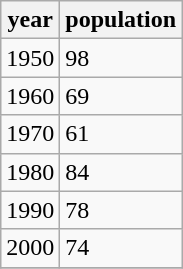<table class="wikitable">
<tr>
<th>year</th>
<th>population</th>
</tr>
<tr>
<td>1950</td>
<td>98</td>
</tr>
<tr>
<td>1960</td>
<td>69</td>
</tr>
<tr>
<td>1970</td>
<td>61</td>
</tr>
<tr>
<td>1980</td>
<td>84</td>
</tr>
<tr>
<td>1990</td>
<td>78</td>
</tr>
<tr>
<td>2000</td>
<td>74</td>
</tr>
<tr>
</tr>
</table>
